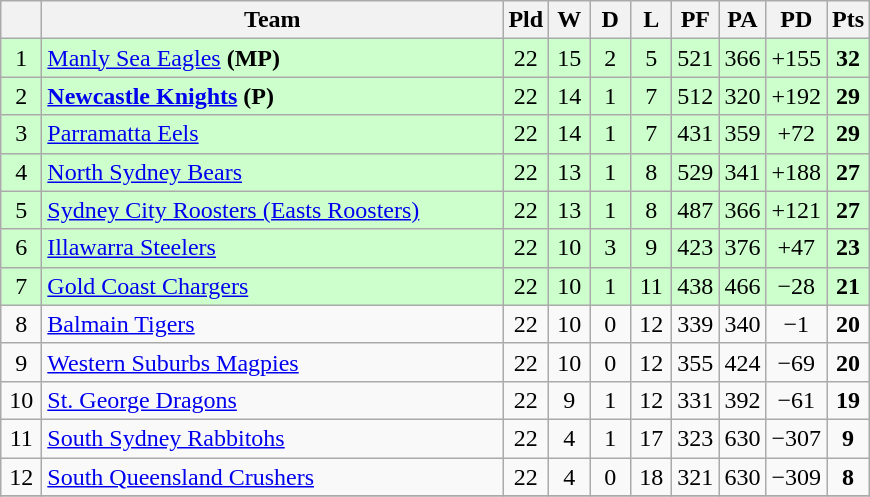<table class="wikitable" style="text-align:center;">
<tr>
<th width=020 abbr="Position"></th>
<th width=300>Team</th>
<th width=020 abbr="Played">Pld</th>
<th width=020 abbr="Won">W</th>
<th width=020 abbr="Drawn">D</th>
<th width=020 abbr="Lost">L</th>
<th width=020 abbr="Points for">PF</th>
<th width=020 abbr="Points against">PA</th>
<th width=020 abbr="Points difference">PD</th>
<th width=020 abbr="Points">Pts</th>
</tr>
<tr style="background: #ccffcc;">
<td>1</td>
<td style="text-align:left;"> <a href='#'>Manly Sea Eagles</a> <strong>(MP)</strong></td>
<td>22</td>
<td>15</td>
<td>2</td>
<td>5</td>
<td>521</td>
<td>366</td>
<td>+155</td>
<td><strong>32</strong></td>
</tr>
<tr style="background: #ccffcc;">
<td>2</td>
<td style="text-align:left;"> <strong><a href='#'>Newcastle Knights</a> (P)</strong></td>
<td>22</td>
<td>14</td>
<td>1</td>
<td>7</td>
<td>512</td>
<td>320</td>
<td>+192</td>
<td><strong>29</strong></td>
</tr>
<tr style="background: #ccffcc;">
<td>3</td>
<td style="text-align:left;"> <a href='#'>Parramatta Eels</a></td>
<td>22</td>
<td>14</td>
<td>1</td>
<td>7</td>
<td>431</td>
<td>359</td>
<td>+72</td>
<td><strong>29</strong></td>
</tr>
<tr style="background: #ccffcc;">
<td>4</td>
<td style="text-align:left;"> <a href='#'>North Sydney Bears</a></td>
<td>22</td>
<td>13</td>
<td>1</td>
<td>8</td>
<td>529</td>
<td>341</td>
<td>+188</td>
<td><strong>27</strong></td>
</tr>
<tr style="background: #ccffcc;">
<td>5</td>
<td style="text-align:left;"> <a href='#'>Sydney City Roosters (Easts Roosters)</a></td>
<td>22</td>
<td>13</td>
<td>1</td>
<td>8</td>
<td>487</td>
<td>366</td>
<td>+121</td>
<td><strong>27</strong></td>
</tr>
<tr style="background: #ccffcc;">
<td>6</td>
<td style="text-align:left;"> <a href='#'>Illawarra Steelers</a></td>
<td>22</td>
<td>10</td>
<td>3</td>
<td>9</td>
<td>423</td>
<td>376</td>
<td>+47</td>
<td><strong>23</strong></td>
</tr>
<tr style="background: #ccffcc;">
<td>7</td>
<td style="text-align:left;"> <a href='#'>Gold Coast Chargers</a></td>
<td>22</td>
<td>10</td>
<td>1</td>
<td>11</td>
<td>438</td>
<td>466</td>
<td>−28</td>
<td><strong>21</strong></td>
</tr>
<tr>
<td>8</td>
<td style="text-align:left;"> <a href='#'>Balmain Tigers</a></td>
<td>22</td>
<td>10</td>
<td>0</td>
<td>12</td>
<td>339</td>
<td>340</td>
<td>−1</td>
<td><strong>20</strong></td>
</tr>
<tr>
<td>9</td>
<td style="text-align:left;"> <a href='#'>Western Suburbs Magpies</a></td>
<td>22</td>
<td>10</td>
<td>0</td>
<td>12</td>
<td>355</td>
<td>424</td>
<td>−69</td>
<td><strong>20</strong></td>
</tr>
<tr>
<td>10</td>
<td style="text-align:left;"> <a href='#'>St. George Dragons</a></td>
<td>22</td>
<td>9</td>
<td>1</td>
<td>12</td>
<td>331</td>
<td>392</td>
<td>−61</td>
<td><strong>19</strong></td>
</tr>
<tr>
<td>11</td>
<td style="text-align:left;"> <a href='#'>South Sydney Rabbitohs</a></td>
<td>22</td>
<td>4</td>
<td>1</td>
<td>17</td>
<td>323</td>
<td>630</td>
<td>−307</td>
<td><strong>9</strong></td>
</tr>
<tr>
<td>12</td>
<td style="text-align:left;"> <a href='#'>South Queensland Crushers</a></td>
<td>22</td>
<td>4</td>
<td>0</td>
<td>18</td>
<td>321</td>
<td>630</td>
<td>−309</td>
<td><strong>8</strong></td>
</tr>
<tr>
</tr>
</table>
